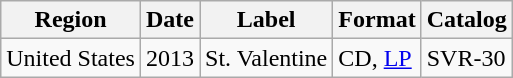<table class="wikitable">
<tr>
<th>Region</th>
<th>Date</th>
<th>Label</th>
<th>Format</th>
<th>Catalog</th>
</tr>
<tr>
<td>United States</td>
<td>2013</td>
<td>St. Valentine</td>
<td>CD, <a href='#'>LP</a></td>
<td>SVR-30</td>
</tr>
</table>
